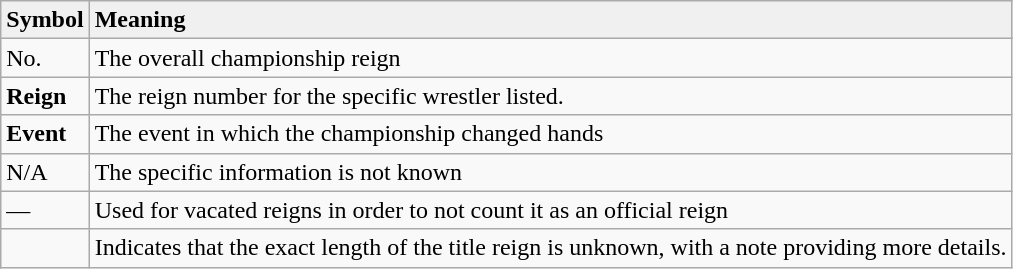<table class="wikitable">
<tr>
<td style="background: #f0f0f0;"><strong>Symbol</strong></td>
<td style="background: #f0f0f0;"><strong>Meaning</strong></td>
</tr>
<tr>
<td>No.</td>
<td>The overall championship reign</td>
</tr>
<tr>
<td><strong>Reign</strong></td>
<td>The reign number for the specific wrestler listed.</td>
</tr>
<tr>
<td><strong>Event</strong></td>
<td>The event in which the championship changed hands</td>
</tr>
<tr>
<td>N/A</td>
<td>The specific information is not known</td>
</tr>
<tr>
<td>—</td>
<td>Used for vacated reigns in order to not count it as an official reign</td>
</tr>
<tr>
<td></td>
<td>Indicates that the exact length of the title reign is unknown, with a note providing more details.</td>
</tr>
</table>
